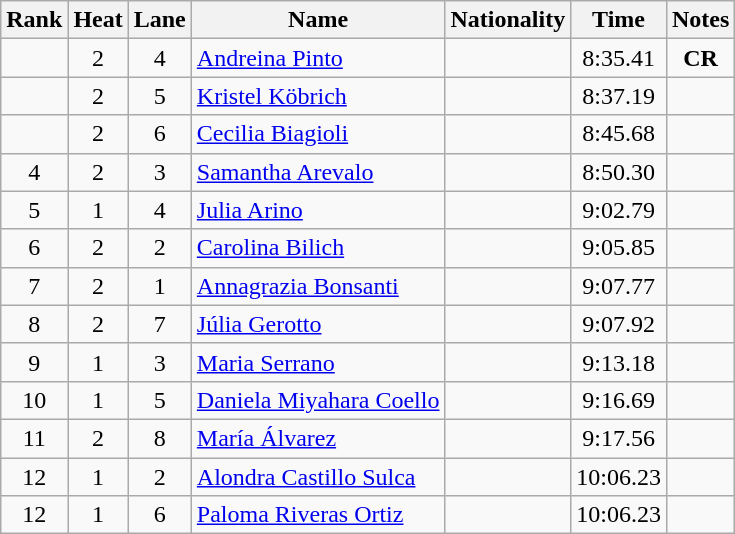<table class="wikitable sortable" style="text-align:center">
<tr>
<th>Rank</th>
<th>Heat</th>
<th>Lane</th>
<th>Name</th>
<th>Nationality</th>
<th>Time</th>
<th>Notes</th>
</tr>
<tr>
<td></td>
<td>2</td>
<td>4</td>
<td align=left><a href='#'>Andreina Pinto</a></td>
<td align=left></td>
<td>8:35.41</td>
<td><strong>CR</strong></td>
</tr>
<tr>
<td></td>
<td>2</td>
<td>5</td>
<td align=left><a href='#'>Kristel Köbrich</a></td>
<td align=left></td>
<td>8:37.19</td>
<td></td>
</tr>
<tr>
<td></td>
<td>2</td>
<td>6</td>
<td align=left><a href='#'>Cecilia Biagioli</a></td>
<td align=left></td>
<td>8:45.68</td>
<td></td>
</tr>
<tr>
<td>4</td>
<td>2</td>
<td>3</td>
<td align=left><a href='#'>Samantha Arevalo</a></td>
<td align=left></td>
<td>8:50.30</td>
<td></td>
</tr>
<tr>
<td>5</td>
<td>1</td>
<td>4</td>
<td align=left><a href='#'>Julia Arino</a></td>
<td align=left></td>
<td>9:02.79</td>
<td></td>
</tr>
<tr>
<td>6</td>
<td>2</td>
<td>2</td>
<td align=left><a href='#'>Carolina Bilich</a></td>
<td align=left></td>
<td>9:05.85</td>
<td></td>
</tr>
<tr>
<td>7</td>
<td>2</td>
<td>1</td>
<td align=left><a href='#'>Annagrazia Bonsanti</a></td>
<td align=left></td>
<td>9:07.77</td>
<td></td>
</tr>
<tr>
<td>8</td>
<td>2</td>
<td>7</td>
<td align=left><a href='#'>Júlia Gerotto</a></td>
<td align=left></td>
<td>9:07.92</td>
<td></td>
</tr>
<tr>
<td>9</td>
<td>1</td>
<td>3</td>
<td align=left><a href='#'>Maria Serrano</a></td>
<td align=left></td>
<td>9:13.18</td>
<td></td>
</tr>
<tr>
<td>10</td>
<td>1</td>
<td>5</td>
<td align=left><a href='#'>Daniela Miyahara Coello</a></td>
<td align=left></td>
<td>9:16.69</td>
<td></td>
</tr>
<tr>
<td>11</td>
<td>2</td>
<td>8</td>
<td align=left><a href='#'>María Álvarez</a></td>
<td align=left></td>
<td>9:17.56</td>
<td></td>
</tr>
<tr>
<td>12</td>
<td>1</td>
<td>2</td>
<td align=left><a href='#'>Alondra Castillo Sulca</a></td>
<td align=left></td>
<td>10:06.23</td>
<td></td>
</tr>
<tr>
<td>12</td>
<td>1</td>
<td>6</td>
<td align=left><a href='#'>Paloma Riveras Ortiz</a></td>
<td align=left></td>
<td>10:06.23</td>
<td></td>
</tr>
</table>
